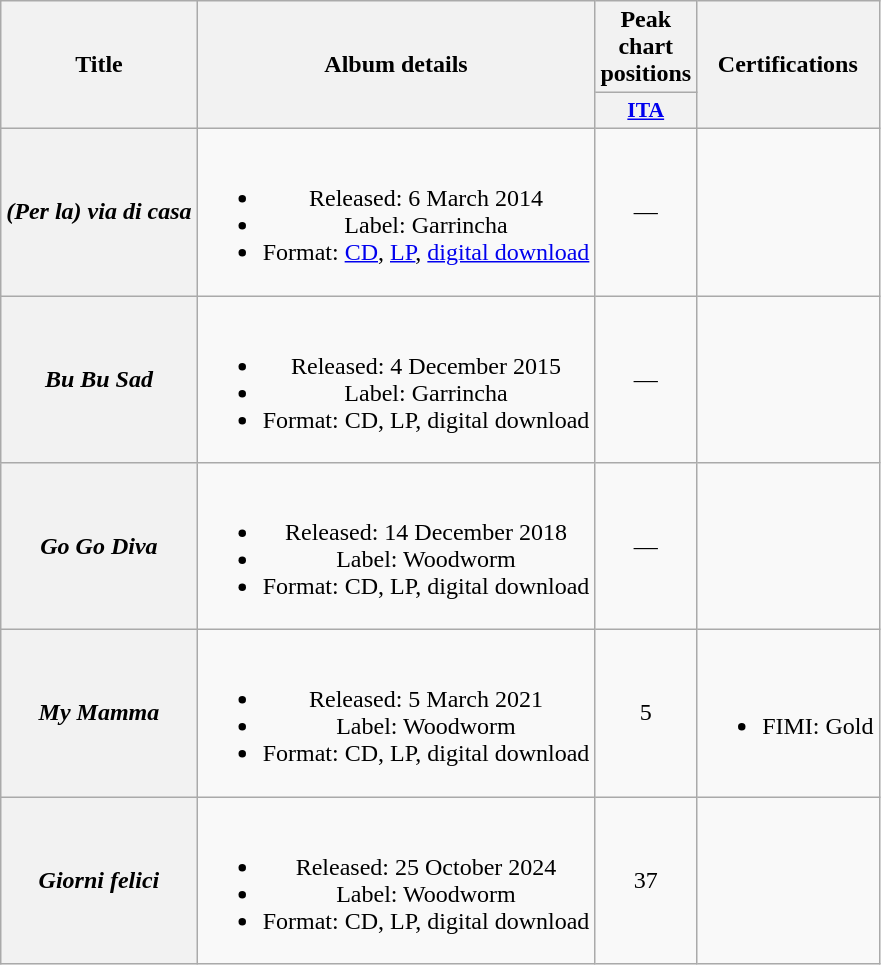<table class="wikitable plainrowheaders" style="text-align:center;">
<tr>
<th scope="col" rowspan="2">Title</th>
<th scope="col" rowspan="2">Album details</th>
<th scope="col">Peak chart positions</th>
<th scope="col" rowspan="2">Certifications</th>
</tr>
<tr>
<th scope="col" style="width:3em;font-size:90%;"><a href='#'>ITA</a></th>
</tr>
<tr>
<th scope="row"><em>(Per la) via di casa</em></th>
<td><br><ul><li>Released: 6 March 2014</li><li>Label: Garrincha</li><li>Format: <a href='#'>CD</a>, <a href='#'>LP</a>, <a href='#'>digital download</a></li></ul></td>
<td>—</td>
<td></td>
</tr>
<tr>
<th scope="row"><em>Bu Bu Sad</em></th>
<td><br><ul><li>Released: 4 December 2015</li><li>Label: Garrincha</li><li>Format: CD, LP, digital download</li></ul></td>
<td>—</td>
<td></td>
</tr>
<tr>
<th scope="row"><em>Go Go Diva</em></th>
<td><br><ul><li>Released: 14 December 2018</li><li>Label: Woodworm</li><li>Format: CD, LP, digital download</li></ul></td>
<td>—</td>
<td></td>
</tr>
<tr>
<th scope="row"><em>My Mamma</em></th>
<td><br><ul><li>Released: 5 March 2021</li><li>Label: Woodworm</li><li>Format: CD, LP, digital download</li></ul></td>
<td>5</td>
<td><br><ul><li>FIMI: Gold</li></ul></td>
</tr>
<tr>
<th scope="row"><em>Giorni felici</em></th>
<td><br><ul><li>Released: 25 October 2024</li><li>Label: Woodworm</li><li>Format: CD, LP, digital download</li></ul></td>
<td>37<br></td>
<td></td>
</tr>
</table>
